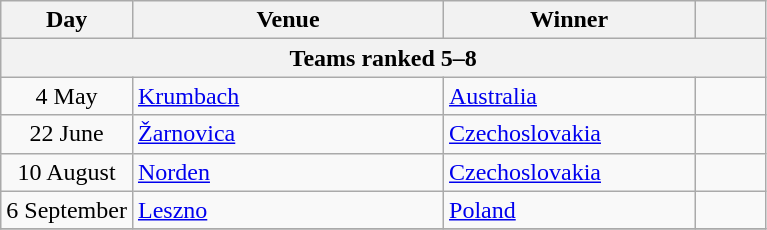<table class=wikitable>
<tr>
<th>Day</th>
<th width=200px>Venue</th>
<th width=160px>Winner</th>
<th width=40px></th>
</tr>
<tr>
<th colspan=4>Teams ranked 5–8</th>
</tr>
<tr>
<td align=center>4 May</td>
<td> <a href='#'>Krumbach</a></td>
<td> <a href='#'>Australia</a></td>
</tr>
<tr>
<td align=center>22 June</td>
<td> <a href='#'>Žarnovica</a></td>
<td> <a href='#'>Czechoslovakia</a></td>
<td align=center></td>
</tr>
<tr>
<td align=center>10 August</td>
<td> <a href='#'>Norden</a></td>
<td> <a href='#'>Czechoslovakia</a></td>
<td align=center></td>
</tr>
<tr>
<td align=center>6 September</td>
<td> <a href='#'>Leszno</a></td>
<td> <a href='#'>Poland</a></td>
<td align=center></td>
</tr>
<tr>
</tr>
</table>
